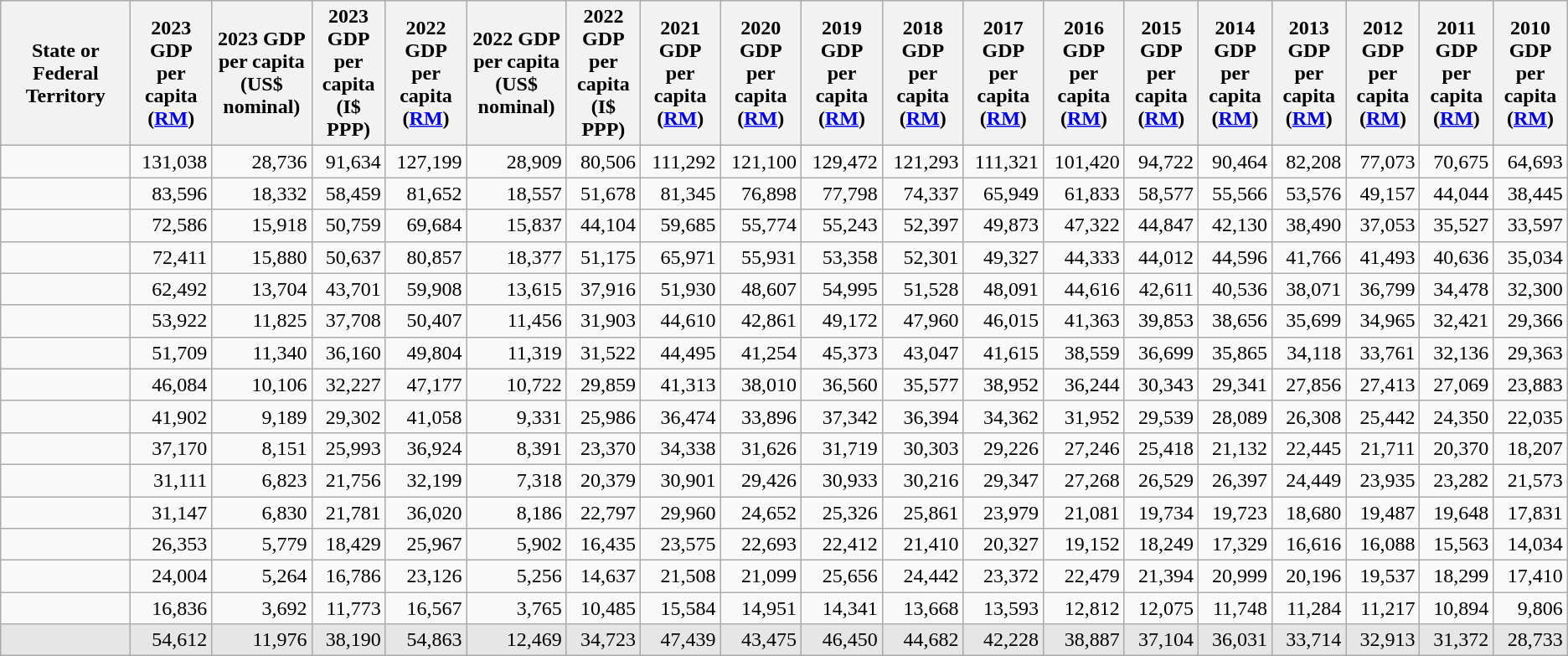<table class="wikitable sortable" style="text-align:right">
<tr align=center>
<th>State or Federal Territory</th>
<th>2023 GDP<br>per capita<br>(<a href='#'>RM</a>)</th>
<th>2023 GDP<br>per capita<br>(US$ nominal)</th>
<th>2023 GDP<br>per capita<br>(I$ PPP)</th>
<th>2022 GDP<br>per capita<br>(<a href='#'>RM</a>)</th>
<th>2022 GDP<br>per capita<br>(US$ nominal)</th>
<th>2022 GDP<br>per capita<br>(I$ PPP)</th>
<th>2021 GDP<br>per capita<br>(<a href='#'>RM</a>)</th>
<th>2020 GDP<br>per capita<br>(<a href='#'>RM</a>)</th>
<th>2019 GDP<br>per capita<br>(<a href='#'>RM</a>)</th>
<th>2018 GDP<br>per capita<br>(<a href='#'>RM</a>)</th>
<th>2017 GDP<br>per capita<br>(<a href='#'>RM</a>)</th>
<th>2016 GDP<br>per capita<br>(<a href='#'>RM</a>)</th>
<th>2015 GDP<br>per capita<br>(<a href='#'>RM</a>)</th>
<th>2014 GDP<br>per capita<br>(<a href='#'>RM</a>)</th>
<th>2013 GDP<br>per capita<br>(<a href='#'>RM</a>)</th>
<th>2012 GDP<br>per capita<br>(<a href='#'>RM</a>)</th>
<th>2011 GDP<br>per capita<br>(<a href='#'>RM</a>)</th>
<th>2010 GDP<br>per capita<br>(<a href='#'>RM</a>)</th>
</tr>
<tr>
<td align=left></td>
<td>131,038</td>
<td>28,736</td>
<td>91,634</td>
<td>127,199</td>
<td>28,909</td>
<td>80,506</td>
<td>111,292</td>
<td>121,100</td>
<td>129,472</td>
<td>121,293</td>
<td>111,321</td>
<td>101,420</td>
<td>94,722</td>
<td>90,464</td>
<td>82,208</td>
<td>77,073</td>
<td>70,675</td>
<td>64,693</td>
</tr>
<tr>
<td align=left></td>
<td>83,596</td>
<td>18,332</td>
<td>58,459</td>
<td>81,652</td>
<td>18,557</td>
<td>51,678</td>
<td>81,345</td>
<td>76,898</td>
<td>77,798</td>
<td>74,337</td>
<td>65,949</td>
<td>61,833</td>
<td>58,577</td>
<td>55,566</td>
<td>53,576</td>
<td>49,157</td>
<td>44,044</td>
<td>38,445</td>
</tr>
<tr>
<td align="left"></td>
<td>72,586</td>
<td>15,918</td>
<td>50,759</td>
<td>69,684</td>
<td>15,837</td>
<td>44,104</td>
<td>59,685</td>
<td>55,774</td>
<td>55,243</td>
<td>52,397</td>
<td>49,873</td>
<td>47,322</td>
<td>44,847</td>
<td>42,130</td>
<td>38,490</td>
<td>37,053</td>
<td>35,527</td>
<td>33,597</td>
</tr>
<tr>
<td align="left"></td>
<td>72,411</td>
<td>15,880</td>
<td>50,637</td>
<td>80,857</td>
<td>18,377</td>
<td>51,175</td>
<td>65,971</td>
<td>55,931</td>
<td>53,358</td>
<td>52,301</td>
<td>49,327</td>
<td>44,333</td>
<td>44,012</td>
<td>44,596</td>
<td>41,766</td>
<td>41,493</td>
<td>40,636</td>
<td>35,034</td>
</tr>
<tr>
<td align="left"></td>
<td>62,492</td>
<td>13,704</td>
<td>43,701</td>
<td>59,908</td>
<td>13,615</td>
<td>37,916</td>
<td>51,930</td>
<td>48,607</td>
<td>54,995</td>
<td>51,528</td>
<td>48,091</td>
<td>44,616</td>
<td>42,611</td>
<td>40,536</td>
<td>38,071</td>
<td>36,799</td>
<td>34,478</td>
<td>32,300</td>
</tr>
<tr>
<td align=left></td>
<td>53,922</td>
<td>11,825</td>
<td>37,708</td>
<td>50,407</td>
<td>11,456</td>
<td>31,903</td>
<td>44,610</td>
<td>42,861</td>
<td>49,172</td>
<td>47,960</td>
<td>46,015</td>
<td>41,363</td>
<td>39,853</td>
<td>38,656</td>
<td>35,699</td>
<td>34,965</td>
<td>32,421</td>
<td>29,366</td>
</tr>
<tr>
<td align=left></td>
<td>51,709</td>
<td>11,340</td>
<td>36,160</td>
<td>49,804</td>
<td>11,319</td>
<td>31,522</td>
<td>44,495</td>
<td>41,254</td>
<td>45,373</td>
<td>43,047</td>
<td>41,615</td>
<td>38,559</td>
<td>36,699</td>
<td>35,865</td>
<td>34,118</td>
<td>33,761</td>
<td>32,136</td>
<td>29,363</td>
</tr>
<tr>
<td align="left"></td>
<td>46,084</td>
<td>10,106</td>
<td>32,227</td>
<td>47,177</td>
<td>10,722</td>
<td>29,859</td>
<td>41,313</td>
<td>38,010</td>
<td>36,560</td>
<td>35,577</td>
<td>38,952</td>
<td>36,244</td>
<td>30,343</td>
<td>29,341</td>
<td>27,856</td>
<td>27,413</td>
<td>27,069</td>
<td>23,883</td>
</tr>
<tr>
<td align="left"></td>
<td>41,902</td>
<td>9,189</td>
<td>29,302</td>
<td>41,058</td>
<td>9,331</td>
<td>25,986</td>
<td>36,474</td>
<td>33,896</td>
<td>37,342</td>
<td>36,394</td>
<td>34,362</td>
<td>31,952</td>
<td>29,539</td>
<td>28,089</td>
<td>26,308</td>
<td>25,442</td>
<td>24,350</td>
<td>22,035</td>
</tr>
<tr>
<td align=left></td>
<td>37,170</td>
<td>8,151</td>
<td>25,993</td>
<td>36,924</td>
<td>8,391</td>
<td>23,370</td>
<td>34,338</td>
<td>31,626</td>
<td>31,719</td>
<td>30,303</td>
<td>29,226</td>
<td>27,246</td>
<td>25,418</td>
<td>21,132</td>
<td>22,445</td>
<td>21,711</td>
<td>20,370</td>
<td>18,207</td>
</tr>
<tr>
<td align=left></td>
<td>31,111</td>
<td>6,823</td>
<td>21,756</td>
<td>32,199</td>
<td>7,318</td>
<td>20,379</td>
<td>30,901</td>
<td>29,426</td>
<td>30,933</td>
<td>30,216</td>
<td>29,347</td>
<td>27,268</td>
<td>26,529</td>
<td>26,397</td>
<td>24,449</td>
<td>23,935</td>
<td>23,282</td>
<td>21,573</td>
</tr>
<tr>
<td align="left"></td>
<td>31,147</td>
<td>6,830</td>
<td>21,781</td>
<td>36,020</td>
<td>8,186</td>
<td>22,797</td>
<td>29,960</td>
<td>24,652</td>
<td>25,326</td>
<td>25,861</td>
<td>23,979</td>
<td>21,081</td>
<td>19,734</td>
<td>19,723</td>
<td>18,680</td>
<td>19,487</td>
<td>19,648</td>
<td>17,831</td>
</tr>
<tr>
<td align="left"></td>
<td>26,353</td>
<td>5,779</td>
<td>18,429</td>
<td>25,967</td>
<td>5,902</td>
<td>16,435</td>
<td>23,575</td>
<td>22,693</td>
<td>22,412</td>
<td>21,410</td>
<td>20,327</td>
<td>19,152</td>
<td>18,249</td>
<td>17,329</td>
<td>16,616</td>
<td>16,088</td>
<td>15,563</td>
<td>14,034</td>
</tr>
<tr>
<td align="left"></td>
<td>24,004</td>
<td>5,264</td>
<td>16,786</td>
<td>23,126</td>
<td>5,256</td>
<td>14,637</td>
<td>21,508</td>
<td>21,099</td>
<td>25,656</td>
<td>24,442</td>
<td>23,372</td>
<td>22,479</td>
<td>21,394</td>
<td>20,999</td>
<td>20,196</td>
<td>19,537</td>
<td>18,299</td>
<td>17,410</td>
</tr>
<tr>
<td align=left></td>
<td>16,836</td>
<td>3,692</td>
<td>11,773</td>
<td>16,567</td>
<td>3,765</td>
<td>10,485</td>
<td>15,584</td>
<td>14,951</td>
<td>14,341</td>
<td>13,668</td>
<td>13,593</td>
<td>12,812</td>
<td>12,075</td>
<td>11,748</td>
<td>11,284</td>
<td>11,217</td>
<td>10,894</td>
<td>9,806</td>
</tr>
<tr style="background:#e6e6e6">
<td align=left></td>
<td>54,612</td>
<td>11,976</td>
<td>38,190</td>
<td>54,863</td>
<td>12,469</td>
<td>34,723</td>
<td>47,439</td>
<td>43,475</td>
<td>46,450</td>
<td>44,682</td>
<td>42,228</td>
<td>38,887</td>
<td>37,104</td>
<td>36,031</td>
<td>33,714</td>
<td>32,913</td>
<td>31,372</td>
<td>28,733</td>
</tr>
</table>
